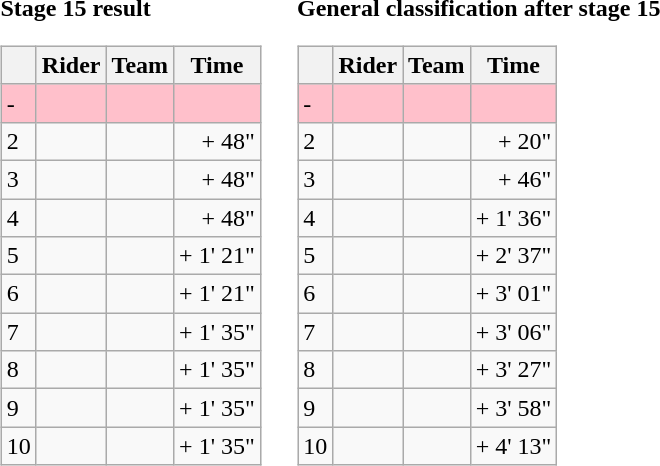<table>
<tr>
<td><strong>Stage 15 result</strong><br><table class="wikitable">
<tr>
<th></th>
<th>Rider</th>
<th>Team</th>
<th>Time</th>
</tr>
<tr bgcolor=pink>
<td>-</td>
<td></td>
<td></td>
<td align="right"></td>
</tr>
<tr>
<td>2</td>
<td></td>
<td></td>
<td align="right">+ 48"</td>
</tr>
<tr>
<td>3</td>
<td></td>
<td></td>
<td align="right">+ 48"</td>
</tr>
<tr>
<td>4</td>
<td></td>
<td></td>
<td align="right">+ 48"</td>
</tr>
<tr>
<td>5</td>
<td> </td>
<td></td>
<td align="right">+ 1' 21"</td>
</tr>
<tr>
<td>6</td>
<td></td>
<td></td>
<td align="right">+ 1' 21"</td>
</tr>
<tr>
<td>7</td>
<td> </td>
<td></td>
<td align="right">+ 1' 35"</td>
</tr>
<tr>
<td>8</td>
<td></td>
<td></td>
<td align="right">+ 1' 35"</td>
</tr>
<tr>
<td>9</td>
<td> </td>
<td></td>
<td align="right">+ 1' 35"</td>
</tr>
<tr>
<td>10</td>
<td></td>
<td></td>
<td align="right">+ 1' 35"</td>
</tr>
</table>
</td>
<td></td>
<td><strong>General classification after stage 15</strong><br><table class="wikitable">
<tr>
<th></th>
<th>Rider</th>
<th>Team</th>
<th>Time</th>
</tr>
<tr bgcolor=pink>
<td>-</td>
<td></td>
<td></td>
<td align="right"></td>
</tr>
<tr>
<td>2</td>
<td> </td>
<td></td>
<td align="right">+ 20"</td>
</tr>
<tr>
<td>3</td>
<td></td>
<td></td>
<td align="right">+ 46"</td>
</tr>
<tr>
<td>4</td>
<td></td>
<td></td>
<td align="right">+ 1' 36"</td>
</tr>
<tr>
<td>5</td>
<td></td>
<td></td>
<td align="right">+ 2' 37"</td>
</tr>
<tr>
<td>6</td>
<td></td>
<td></td>
<td align="right">+ 3' 01"</td>
</tr>
<tr>
<td>7</td>
<td></td>
<td></td>
<td align="right">+ 3' 06"</td>
</tr>
<tr>
<td>8</td>
<td></td>
<td></td>
<td align="right">+ 3' 27"</td>
</tr>
<tr>
<td>9</td>
<td></td>
<td></td>
<td align="right">+ 3' 58"</td>
</tr>
<tr>
<td>10</td>
<td></td>
<td></td>
<td align="right">+ 4' 13"</td>
</tr>
</table>
</td>
</tr>
</table>
